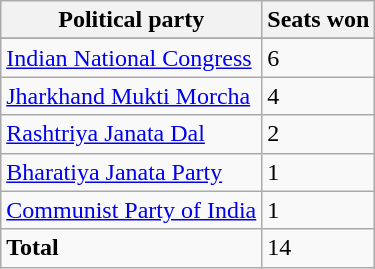<table class="wikitable">
<tr>
<th>Political party</th>
<th>Seats won</th>
</tr>
<tr>
</tr>
<tr>
<td><a href='#'>Indian National Congress</a></td>
<td>6</td>
</tr>
<tr>
<td><a href='#'>Jharkhand Mukti Morcha</a></td>
<td>4</td>
</tr>
<tr>
<td><a href='#'>Rashtriya Janata Dal</a></td>
<td>2</td>
</tr>
<tr>
<td><a href='#'>Bharatiya Janata Party</a></td>
<td>1</td>
</tr>
<tr>
<td><a href='#'>Communist Party of India</a></td>
<td>1</td>
</tr>
<tr>
<td><strong>Total</strong></td>
<td>14</td>
</tr>
</table>
